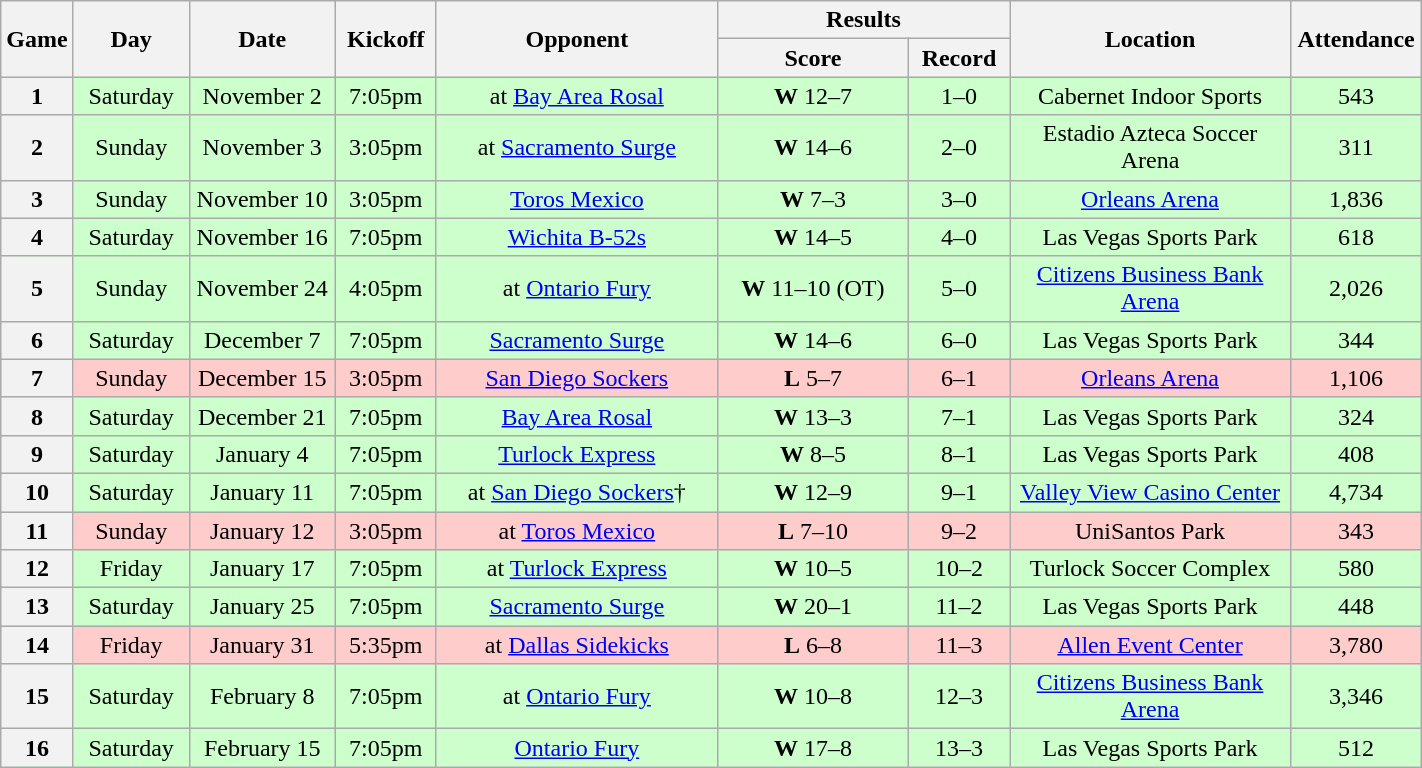<table class="wikitable">
<tr>
<th rowspan="2" width="40">Game</th>
<th rowspan="2" width="70">Day</th>
<th rowspan="2" width="90">Date</th>
<th rowspan="2" width="60">Kickoff</th>
<th rowspan="2" width="180">Opponent</th>
<th colspan="2" width="180">Results</th>
<th rowspan="2" width="180">Location</th>
<th rowspan="2" width="80">Attendance</th>
</tr>
<tr>
<th width="120">Score</th>
<th width="60">Record</th>
</tr>
<tr align="center" bgcolor="#CCFFCC">
<th>1</th>
<td>Saturday</td>
<td>November 2</td>
<td>7:05pm</td>
<td>at <a href='#'>Bay Area Rosal</a></td>
<td><strong>W</strong> 12–7</td>
<td>1–0</td>
<td>Cabernet Indoor Sports</td>
<td>543</td>
</tr>
<tr align="center" bgcolor="#CCFFCC">
<th>2</th>
<td>Sunday</td>
<td>November 3</td>
<td>3:05pm</td>
<td>at <a href='#'>Sacramento Surge</a></td>
<td><strong>W</strong> 14–6</td>
<td>2–0</td>
<td>Estadio Azteca Soccer Arena</td>
<td>311</td>
</tr>
<tr align="center" bgcolor="#CCFFCC">
<th>3</th>
<td>Sunday</td>
<td>November 10</td>
<td>3:05pm</td>
<td><a href='#'>Toros Mexico</a></td>
<td><strong>W</strong> 7–3</td>
<td>3–0</td>
<td><a href='#'>Orleans Arena</a></td>
<td>1,836</td>
</tr>
<tr align="center" bgcolor="#CCFFCC">
<th>4</th>
<td>Saturday</td>
<td>November 16</td>
<td>7:05pm</td>
<td><a href='#'>Wichita B-52s</a></td>
<td><strong>W</strong> 14–5</td>
<td>4–0</td>
<td>Las Vegas Sports Park</td>
<td>618</td>
</tr>
<tr align="center" bgcolor="#CCFFCC">
<th>5</th>
<td>Sunday</td>
<td>November 24</td>
<td>4:05pm</td>
<td>at <a href='#'>Ontario Fury</a></td>
<td><strong>W</strong> 11–10 (OT)</td>
<td>5–0</td>
<td><a href='#'>Citizens Business Bank Arena</a></td>
<td>2,026</td>
</tr>
<tr align="center" bgcolor="#CCFFCC">
<th>6</th>
<td>Saturday</td>
<td>December 7</td>
<td>7:05pm</td>
<td><a href='#'>Sacramento Surge</a></td>
<td><strong>W</strong> 14–6</td>
<td>6–0</td>
<td>Las Vegas Sports Park</td>
<td>344</td>
</tr>
<tr align="center" bgcolor="#FFCCCC">
<th>7</th>
<td>Sunday</td>
<td>December 15</td>
<td>3:05pm</td>
<td><a href='#'>San Diego Sockers</a></td>
<td><strong>L</strong> 5–7</td>
<td>6–1</td>
<td><a href='#'>Orleans Arena</a></td>
<td>1,106</td>
</tr>
<tr align="center" bgcolor="#CCFFCC">
<th>8</th>
<td>Saturday</td>
<td>December 21</td>
<td>7:05pm</td>
<td><a href='#'>Bay Area Rosal</a></td>
<td><strong>W</strong> 13–3</td>
<td>7–1</td>
<td>Las Vegas Sports Park</td>
<td>324</td>
</tr>
<tr align="center" bgcolor="#CCFFCC">
<th>9</th>
<td>Saturday</td>
<td>January 4</td>
<td>7:05pm</td>
<td><a href='#'>Turlock Express</a></td>
<td><strong>W</strong> 8–5</td>
<td>8–1</td>
<td>Las Vegas Sports Park</td>
<td>408</td>
</tr>
<tr align="center" bgcolor="#CCFFCC">
<th>10</th>
<td>Saturday</td>
<td>January 11</td>
<td>7:05pm</td>
<td>at <a href='#'>San Diego Sockers</a>†</td>
<td><strong>W</strong> 12–9</td>
<td>9–1</td>
<td><a href='#'>Valley View Casino Center</a></td>
<td>4,734</td>
</tr>
<tr align="center" bgcolor="#FFCCCC">
<th>11</th>
<td>Sunday</td>
<td>January 12</td>
<td>3:05pm</td>
<td>at <a href='#'>Toros Mexico</a></td>
<td><strong>L</strong> 7–10</td>
<td>9–2</td>
<td>UniSantos Park</td>
<td>343</td>
</tr>
<tr align="center" bgcolor="#CCFFCC">
<th>12</th>
<td>Friday</td>
<td>January 17</td>
<td>7:05pm</td>
<td>at <a href='#'>Turlock Express</a></td>
<td><strong>W</strong> 10–5</td>
<td>10–2</td>
<td>Turlock Soccer Complex</td>
<td>580</td>
</tr>
<tr align="center" bgcolor="#CCFFCC">
<th>13</th>
<td>Saturday</td>
<td>January 25</td>
<td>7:05pm</td>
<td><a href='#'>Sacramento Surge</a></td>
<td><strong>W</strong> 20–1</td>
<td>11–2</td>
<td>Las Vegas Sports Park</td>
<td>448</td>
</tr>
<tr align="center" bgcolor="#FFCCCC">
<th>14</th>
<td>Friday</td>
<td>January 31</td>
<td>5:35pm</td>
<td>at <a href='#'>Dallas Sidekicks</a></td>
<td><strong>L</strong> 6–8</td>
<td>11–3</td>
<td><a href='#'>Allen Event Center</a></td>
<td>3,780</td>
</tr>
<tr align="center" bgcolor="#CCFFCC">
<th>15</th>
<td>Saturday</td>
<td>February 8</td>
<td>7:05pm</td>
<td>at <a href='#'>Ontario Fury</a></td>
<td><strong>W</strong> 10–8</td>
<td>12–3</td>
<td><a href='#'>Citizens Business Bank Arena</a></td>
<td>3,346</td>
</tr>
<tr align="center" bgcolor="#CCFFCC">
<th>16</th>
<td>Saturday</td>
<td>February 15</td>
<td>7:05pm</td>
<td><a href='#'>Ontario Fury</a></td>
<td><strong>W</strong> 17–8</td>
<td>13–3</td>
<td>Las Vegas Sports Park</td>
<td>512</td>
</tr>
</table>
